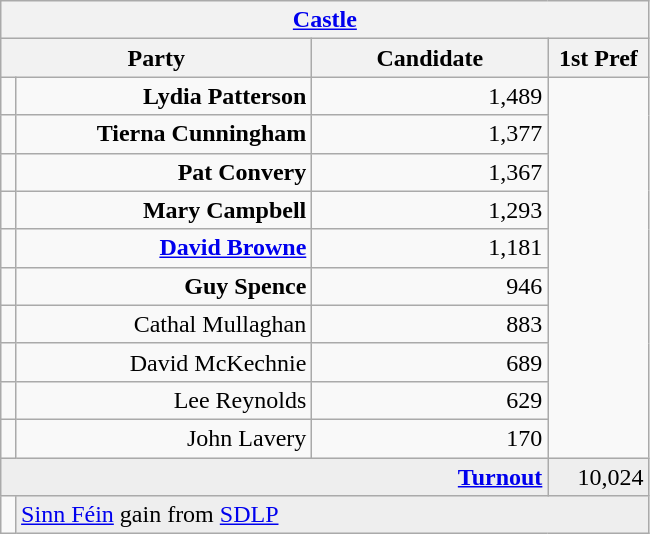<table class="wikitable">
<tr>
<th colspan="4" style="text-align:center;"><a href='#'>Castle</a></th>
</tr>
<tr>
<th colspan="2"  style="text-align:center; width:200px;">Party</th>
<th width=150>Candidate</th>
<th width=60>1st Pref</th>
</tr>
<tr>
<td></td>
<td style="text-align:right;"><strong>Lydia Patterson</strong></td>
<td style="text-align:right;">1,489</td>
</tr>
<tr>
<td></td>
<td style="text-align:right;"><strong>Tierna Cunningham</strong></td>
<td style="text-align:right;">1,377</td>
</tr>
<tr>
<td></td>
<td style="text-align:right;"><strong>Pat Convery</strong></td>
<td style="text-align:right;">1,367</td>
</tr>
<tr>
<td></td>
<td style="text-align:right;"><strong>Mary Campbell</strong></td>
<td style="text-align:right;">1,293</td>
</tr>
<tr>
<td></td>
<td style="text-align:right;"><strong><a href='#'>David Browne</a></strong></td>
<td style="text-align:right;">1,181</td>
</tr>
<tr>
<td></td>
<td style="text-align:right;"><strong>Guy Spence</strong></td>
<td style="text-align:right;">946</td>
</tr>
<tr>
<td></td>
<td style="text-align:right;">Cathal Mullaghan</td>
<td style="text-align:right;">883</td>
</tr>
<tr>
<td></td>
<td style="text-align:right;">David McKechnie</td>
<td style="text-align:right;">689</td>
</tr>
<tr>
<td></td>
<td style="text-align:right;">Lee Reynolds</td>
<td style="text-align:right;">629</td>
</tr>
<tr>
<td></td>
<td style="text-align:right;">John Lavery</td>
<td style="text-align:right;">170</td>
</tr>
<tr style="background:#eee;">
<td colspan="3" style="text-align:right;"><strong><a href='#'>Turnout</a></strong></td>
<td style="text-align:right;">10,024</td>
</tr>
<tr>
<td bgcolor=></td>
<td colspan="3" style="background:#eee;"><a href='#'>Sinn Féin</a> gain from <a href='#'>SDLP</a></td>
</tr>
</table>
